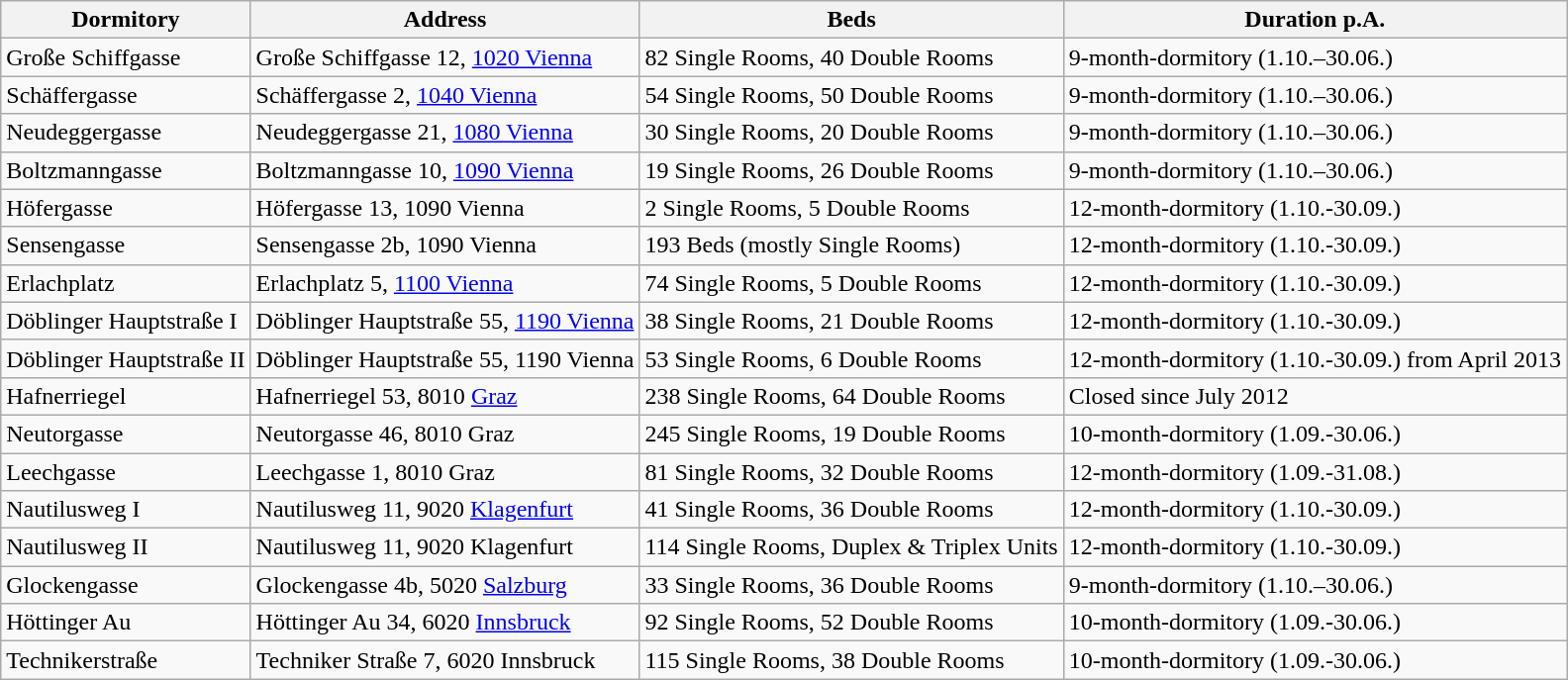<table class="wikitable" border="1">
<tr>
<th>Dormitory</th>
<th>Address</th>
<th>Beds</th>
<th>Duration p.A.</th>
</tr>
<tr>
<td>Große Schiffgasse</td>
<td>Große Schiffgasse 12, <a href='#'>1020 Vienna</a></td>
<td>82 Single Rooms, 40 Double Rooms</td>
<td>9-month-dormitory (1.10.–30.06.)</td>
</tr>
<tr>
<td>Schäffergasse</td>
<td>Schäffergasse 2, <a href='#'>1040 Vienna</a></td>
<td>54 Single Rooms, 50 Double Rooms</td>
<td>9-month-dormitory (1.10.–30.06.)</td>
</tr>
<tr>
<td>Neudeggergasse</td>
<td>Neudeggergasse 21, <a href='#'>1080 Vienna</a></td>
<td>30 Single Rooms, 20 Double Rooms</td>
<td>9-month-dormitory (1.10.–30.06.)</td>
</tr>
<tr>
<td>Boltzmanngasse</td>
<td>Boltzmanngasse 10, <a href='#'>1090 Vienna</a></td>
<td>19 Single Rooms, 26 Double Rooms</td>
<td>9-month-dormitory (1.10.–30.06.)</td>
</tr>
<tr>
<td>Höfergasse</td>
<td>Höfergasse 13, 1090 Vienna</td>
<td>2 Single Rooms, 5 Double Rooms</td>
<td>12-month-dormitory (1.10.-30.09.)</td>
</tr>
<tr>
<td>Sensengasse</td>
<td>Sensengasse 2b, 1090 Vienna</td>
<td>193 Beds (mostly Single Rooms)</td>
<td>12-month-dormitory (1.10.-30.09.)</td>
</tr>
<tr>
<td>Erlachplatz</td>
<td>Erlachplatz 5, <a href='#'>1100 Vienna</a></td>
<td>74 Single Rooms, 5 Double Rooms</td>
<td>12-month-dormitory (1.10.-30.09.)</td>
</tr>
<tr>
<td>Döblinger Hauptstraße I</td>
<td>Döblinger Hauptstraße 55, <a href='#'>1190 Vienna</a></td>
<td>38 Single Rooms, 21 Double Rooms</td>
<td>12-month-dormitory (1.10.-30.09.)</td>
</tr>
<tr>
<td>Döblinger Hauptstraße II</td>
<td>Döblinger Hauptstraße 55, 1190 Vienna</td>
<td>53 Single Rooms, 6 Double Rooms</td>
<td>12-month-dormitory (1.10.-30.09.) from April 2013</td>
</tr>
<tr>
<td>Hafnerriegel</td>
<td>Hafnerriegel 53, 8010 <a href='#'>Graz</a></td>
<td>238 Single Rooms, 64 Double Rooms</td>
<td>Closed since July 2012</td>
</tr>
<tr>
<td>Neutorgasse</td>
<td>Neutorgasse 46, 8010 Graz</td>
<td>245 Single Rooms, 19 Double Rooms</td>
<td>10-month-dormitory (1.09.-30.06.)</td>
</tr>
<tr>
<td>Leechgasse</td>
<td>Leechgasse 1, 8010 Graz</td>
<td>81 Single Rooms, 32 Double Rooms</td>
<td>12-month-dormitory (1.09.-31.08.)</td>
</tr>
<tr>
<td>Nautilusweg I</td>
<td>Nautilusweg 11, 9020 <a href='#'>Klagenfurt</a></td>
<td>41 Single Rooms, 36 Double Rooms</td>
<td>12-month-dormitory (1.10.-30.09.)</td>
</tr>
<tr>
<td>Nautilusweg II</td>
<td>Nautilusweg 11, 9020 Klagenfurt</td>
<td>114 Single Rooms, Duplex & Triplex Units</td>
<td>12-month-dormitory (1.10.-30.09.)</td>
</tr>
<tr>
<td>Glockengasse</td>
<td>Glockengasse 4b, 5020 <a href='#'>Salzburg</a></td>
<td>33 Single Rooms, 36 Double Rooms</td>
<td>9-month-dormitory (1.10.–30.06.)</td>
</tr>
<tr>
<td>Höttinger Au</td>
<td>Höttinger Au 34, 6020 <a href='#'>Innsbruck</a></td>
<td>92 Single Rooms, 52 Double Rooms</td>
<td>10-month-dormitory (1.09.-30.06.)</td>
</tr>
<tr>
<td>Technikerstraße</td>
<td>Techniker Straße 7, 6020 Innsbruck</td>
<td>115 Single Rooms, 38 Double Rooms</td>
<td>10-month-dormitory (1.09.-30.06.)</td>
</tr>
</table>
